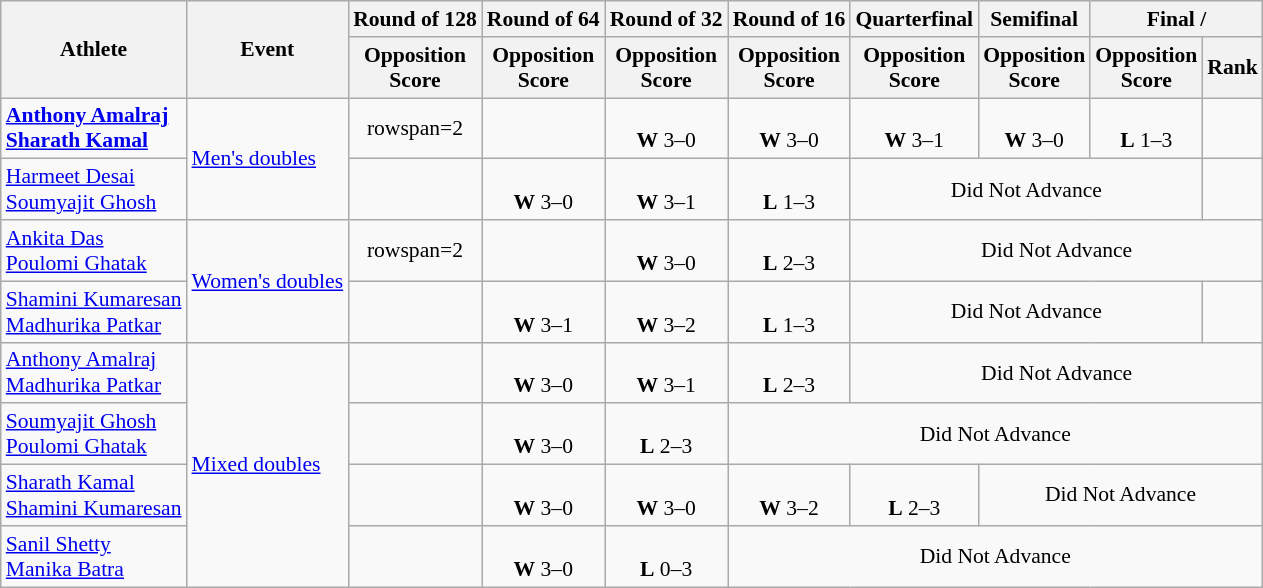<table class=wikitable style="text-align:center; font-size:90%">
<tr>
<th rowspan=2>Athlete</th>
<th rowspan=2>Event</th>
<th>Round of 128</th>
<th>Round of 64</th>
<th>Round of 32</th>
<th>Round of 16</th>
<th>Quarterfinal</th>
<th>Semifinal</th>
<th colspan=2>Final / </th>
</tr>
<tr>
<th>Opposition<br>Score</th>
<th>Opposition<br>Score</th>
<th>Opposition<br>Score</th>
<th>Opposition<br>Score</th>
<th>Opposition<br>Score</th>
<th>Opposition<br>Score</th>
<th>Opposition<br>Score</th>
<th>Rank</th>
</tr>
<tr>
<td align=left><strong><a href='#'>Anthony Amalraj</a><br><a href='#'>Sharath Kamal</a></strong></td>
<td align=left rowspan=2><a href='#'>Men's doubles</a></td>
<td>rowspan=2 </td>
<td></td>
<td><br><strong>W</strong> 3–0</td>
<td><br><strong>W</strong> 3–0</td>
<td><br><strong>W</strong> 3–1</td>
<td><br><strong>W</strong> 3–0</td>
<td><br><strong>L</strong> 1–3</td>
<td></td>
</tr>
<tr>
<td align=left><a href='#'>Harmeet Desai</a><br><a href='#'>Soumyajit Ghosh</a></td>
<td></td>
<td><br><strong>W</strong> 3–0</td>
<td><br><strong>W</strong> 3–1</td>
<td><br><strong>L</strong> 1–3</td>
<td colspan="3">Did Not Advance</td>
</tr>
<tr>
<td align=left><a href='#'>Ankita Das</a><br><a href='#'>Poulomi Ghatak</a></td>
<td align=left rowspan=2><a href='#'>Women's doubles</a></td>
<td>rowspan=2 </td>
<td></td>
<td><br><strong>W</strong> 3–0</td>
<td><br><strong>L</strong> 2–3</td>
<td colspan="4">Did Not Advance</td>
</tr>
<tr>
<td align=left><a href='#'>Shamini Kumaresan</a><br><a href='#'>Madhurika Patkar</a></td>
<td></td>
<td><br><strong>W</strong> 3–1</td>
<td><br><strong>W</strong> 3–2</td>
<td><br><strong>L</strong> 1–3</td>
<td colspan="3">Did Not Advance</td>
</tr>
<tr>
<td align=left><a href='#'>Anthony Amalraj</a><br><a href='#'>Madhurika Patkar</a></td>
<td align=left rowspan=4><a href='#'>Mixed doubles</a></td>
<td></td>
<td><br><strong>W</strong> 3–0</td>
<td><br><strong>W</strong> 3–1</td>
<td><br><strong>L</strong> 2–3</td>
<td colspan="4">Did Not Advance</td>
</tr>
<tr>
<td align=left><a href='#'>Soumyajit Ghosh</a><br><a href='#'>Poulomi Ghatak</a></td>
<td></td>
<td><br><strong>W</strong> 3–0</td>
<td><br><strong>L</strong> 2–3</td>
<td colspan="5">Did Not Advance</td>
</tr>
<tr>
<td align=left><a href='#'>Sharath Kamal</a><br><a href='#'>Shamini Kumaresan</a></td>
<td></td>
<td><br><strong>W</strong> 3–0</td>
<td><br><strong>W</strong> 3–0</td>
<td><br><strong>W</strong> 3–2</td>
<td><br><strong>L</strong> 2–3</td>
<td colspan="3">Did Not Advance</td>
</tr>
<tr>
<td align=left><a href='#'>Sanil Shetty</a><br><a href='#'>Manika Batra</a></td>
<td></td>
<td><br><strong>W</strong> 3–0</td>
<td><br><strong>L</strong> 0–3</td>
<td colspan="5">Did Not Advance</td>
</tr>
</table>
